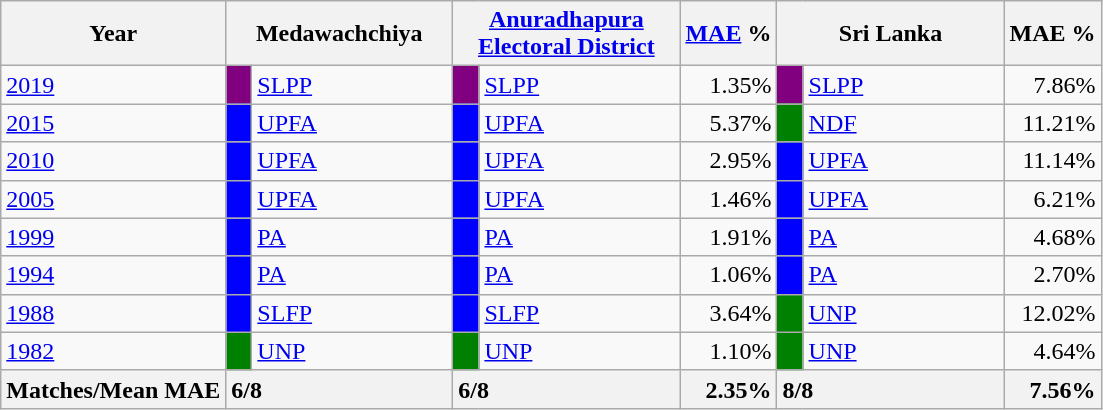<table class="wikitable">
<tr>
<th>Year</th>
<th colspan="2" width="144px">Medawachchiya</th>
<th colspan="2" width="144px"><a href='#'>Anuradhapura Electoral District</a></th>
<th><a href='#'>MAE</a> %</th>
<th colspan="2" width="144px">Sri Lanka</th>
<th>MAE %</th>
</tr>
<tr>
<td><a href='#'>2019</a></td>
<td style="background-color:purple;" width="10px"></td>
<td style="text-align:left;"><a href='#'>SLPP</a></td>
<td style="background-color:purple;" width="10px"></td>
<td style="text-align:left;"><a href='#'>SLPP</a></td>
<td style="text-align:right;">1.35%</td>
<td style="background-color:purple;" width="10px"></td>
<td style="text-align:left;"><a href='#'>SLPP</a></td>
<td style="text-align:right;">7.86%</td>
</tr>
<tr>
<td><a href='#'>2015</a></td>
<td style="background-color:blue;" width="10px"></td>
<td style="text-align:left;"><a href='#'>UPFA</a></td>
<td style="background-color:blue;" width="10px"></td>
<td style="text-align:left;"><a href='#'>UPFA</a></td>
<td style="text-align:right;">5.37%</td>
<td style="background-color:green;" width="10px"></td>
<td style="text-align:left;"><a href='#'>NDF</a></td>
<td style="text-align:right;">11.21%</td>
</tr>
<tr>
<td><a href='#'>2010</a></td>
<td style="background-color:blue;" width="10px"></td>
<td style="text-align:left;"><a href='#'>UPFA</a></td>
<td style="background-color:blue;" width="10px"></td>
<td style="text-align:left;"><a href='#'>UPFA</a></td>
<td style="text-align:right;">2.95%</td>
<td style="background-color:blue;" width="10px"></td>
<td style="text-align:left;"><a href='#'>UPFA</a></td>
<td style="text-align:right;">11.14%</td>
</tr>
<tr>
<td><a href='#'>2005</a></td>
<td style="background-color:blue;" width="10px"></td>
<td style="text-align:left;"><a href='#'>UPFA</a></td>
<td style="background-color:blue;" width="10px"></td>
<td style="text-align:left;"><a href='#'>UPFA</a></td>
<td style="text-align:right;">1.46%</td>
<td style="background-color:blue;" width="10px"></td>
<td style="text-align:left;"><a href='#'>UPFA</a></td>
<td style="text-align:right;">6.21%</td>
</tr>
<tr>
<td><a href='#'>1999</a></td>
<td style="background-color:blue;" width="10px"></td>
<td style="text-align:left;"><a href='#'>PA</a></td>
<td style="background-color:blue;" width="10px"></td>
<td style="text-align:left;"><a href='#'>PA</a></td>
<td style="text-align:right;">1.91%</td>
<td style="background-color:blue;" width="10px"></td>
<td style="text-align:left;"><a href='#'>PA</a></td>
<td style="text-align:right;">4.68%</td>
</tr>
<tr>
<td><a href='#'>1994</a></td>
<td style="background-color:blue;" width="10px"></td>
<td style="text-align:left;"><a href='#'>PA</a></td>
<td style="background-color:blue;" width="10px"></td>
<td style="text-align:left;"><a href='#'>PA</a></td>
<td style="text-align:right;">1.06%</td>
<td style="background-color:blue;" width="10px"></td>
<td style="text-align:left;"><a href='#'>PA</a></td>
<td style="text-align:right;">2.70%</td>
</tr>
<tr>
<td><a href='#'>1988</a></td>
<td style="background-color:blue;" width="10px"></td>
<td style="text-align:left;"><a href='#'>SLFP</a></td>
<td style="background-color:blue;" width="10px"></td>
<td style="text-align:left;"><a href='#'>SLFP</a></td>
<td style="text-align:right;">3.64%</td>
<td style="background-color:green;" width="10px"></td>
<td style="text-align:left;"><a href='#'>UNP</a></td>
<td style="text-align:right;">12.02%</td>
</tr>
<tr>
<td><a href='#'>1982</a></td>
<td style="background-color:green;" width="10px"></td>
<td style="text-align:left;"><a href='#'>UNP</a></td>
<td style="background-color:green;" width="10px"></td>
<td style="text-align:left;"><a href='#'>UNP</a></td>
<td style="text-align:right;">1.10%</td>
<td style="background-color:green;" width="10px"></td>
<td style="text-align:left;"><a href='#'>UNP</a></td>
<td style="text-align:right;">4.64%</td>
</tr>
<tr>
<th>Matches/Mean MAE</th>
<th style="text-align:left;"colspan="2" width="144px">6/8</th>
<th style="text-align:left;"colspan="2" width="144px">6/8</th>
<th style="text-align:right;">2.35%</th>
<th style="text-align:left;"colspan="2" width="144px">8/8</th>
<th style="text-align:right;">7.56%</th>
</tr>
</table>
